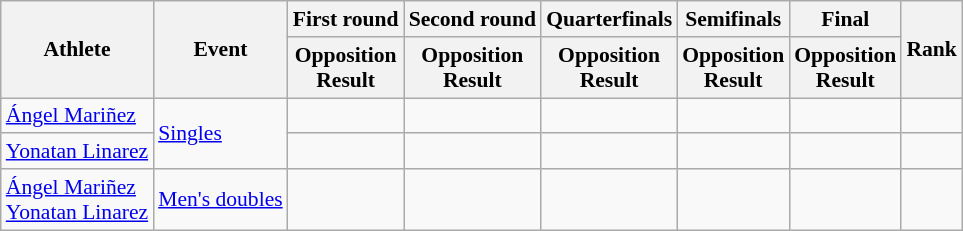<table class="wikitable" style="font-size:90%">
<tr>
<th rowspan="2">Athlete</th>
<th rowspan="2">Event</th>
<th>First round</th>
<th>Second round</th>
<th>Quarterfinals</th>
<th>Semifinals</th>
<th>Final</th>
<th rowspan="2">Rank</th>
</tr>
<tr>
<th>Opposition<br>Result</th>
<th>Opposition<br>Result</th>
<th>Opposition<br>Result</th>
<th>Opposition<br>Result</th>
<th>Opposition<br>Result</th>
</tr>
<tr>
<td><a href='#'>Ángel Mariñez</a></td>
<td rowspan=2><a href='#'>Singles</a></td>
<td></td>
<td></td>
<td></td>
<td></td>
<td></td>
<td></td>
</tr>
<tr>
<td><a href='#'>Yonatan Linarez</a></td>
<td></td>
<td></td>
<td></td>
<td></td>
<td></td>
<td></td>
</tr>
<tr>
<td><a href='#'>Ángel Mariñez</a><br><a href='#'>Yonatan Linarez</a></td>
<td rowspan=2><a href='#'>Men's doubles</a></td>
<td><br></td>
<td></td>
<td></td>
<td></td>
<td></td>
<td></td>
</tr>
</table>
